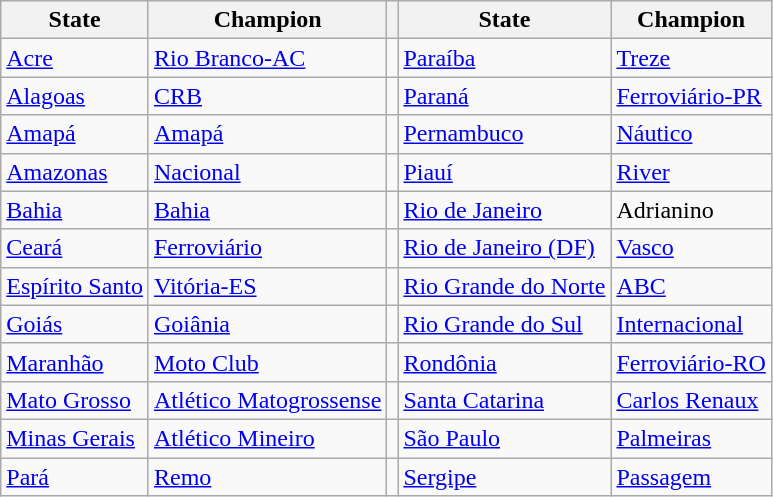<table class="wikitable">
<tr>
<th>State</th>
<th>Champion</th>
<th></th>
<th>State</th>
<th>Champion</th>
</tr>
<tr>
<td><a href='#'>Acre</a></td>
<td><a href='#'>Rio Branco-AC</a></td>
<td></td>
<td><a href='#'>Paraíba</a></td>
<td><a href='#'>Treze</a></td>
</tr>
<tr>
<td><a href='#'>Alagoas</a></td>
<td><a href='#'>CRB</a></td>
<td></td>
<td><a href='#'>Paraná</a></td>
<td><a href='#'>Ferroviário-PR</a></td>
</tr>
<tr>
<td><a href='#'>Amapá</a></td>
<td><a href='#'>Amapá</a></td>
<td></td>
<td><a href='#'>Pernambuco</a></td>
<td><a href='#'>Náutico</a></td>
</tr>
<tr>
<td><a href='#'>Amazonas</a></td>
<td><a href='#'>Nacional</a></td>
<td></td>
<td><a href='#'>Piauí</a></td>
<td><a href='#'>River</a></td>
</tr>
<tr>
<td><a href='#'>Bahia</a></td>
<td><a href='#'>Bahia</a></td>
<td></td>
<td><a href='#'>Rio de Janeiro</a></td>
<td>Adrianino</td>
</tr>
<tr>
<td><a href='#'>Ceará</a></td>
<td><a href='#'>Ferroviário</a></td>
<td></td>
<td><a href='#'>Rio de Janeiro (DF)</a></td>
<td><a href='#'>Vasco</a></td>
</tr>
<tr>
<td><a href='#'>Espírito Santo</a></td>
<td><a href='#'>Vitória-ES</a></td>
<td></td>
<td><a href='#'>Rio Grande do Norte</a></td>
<td><a href='#'>ABC</a></td>
</tr>
<tr>
<td><a href='#'>Goiás</a></td>
<td><a href='#'>Goiânia</a></td>
<td></td>
<td><a href='#'>Rio Grande do Sul</a></td>
<td><a href='#'>Internacional</a></td>
</tr>
<tr>
<td><a href='#'>Maranhão</a></td>
<td><a href='#'>Moto Club</a></td>
<td></td>
<td><a href='#'>Rondônia</a></td>
<td><a href='#'>Ferroviário-RO</a></td>
</tr>
<tr>
<td><a href='#'>Mato Grosso</a></td>
<td><a href='#'>Atlético Matogrossense</a></td>
<td></td>
<td><a href='#'>Santa Catarina</a></td>
<td><a href='#'>Carlos Renaux</a></td>
</tr>
<tr>
<td><a href='#'>Minas Gerais</a></td>
<td><a href='#'>Atlético Mineiro</a></td>
<td></td>
<td><a href='#'>São Paulo</a></td>
<td><a href='#'>Palmeiras</a></td>
</tr>
<tr>
<td><a href='#'>Pará</a></td>
<td><a href='#'>Remo</a></td>
<td></td>
<td><a href='#'>Sergipe</a></td>
<td><a href='#'>Passagem</a></td>
</tr>
</table>
